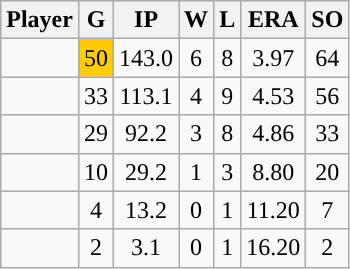<table class="wikitable sortable">
<tr>
<th>Player</th>
<th>G</th>
<th>IP</th>
<th>W</th>
<th>L</th>
<th>ERA</th>
<th>SO</th>
</tr>
<tr align="center">
<td></td>
<td style="background:#fc0;">50</td>
<td>143.0</td>
<td>6</td>
<td>8</td>
<td>3.97</td>
<td>64</td>
</tr>
<tr align="center">
<td></td>
<td>33</td>
<td>113.1</td>
<td>4</td>
<td>9</td>
<td>4.53</td>
<td>56</td>
</tr>
<tr align="center">
<td></td>
<td>29</td>
<td>92.2</td>
<td>3</td>
<td>8</td>
<td>4.86</td>
<td>33</td>
</tr>
<tr align="center">
<td></td>
<td>10</td>
<td>29.2</td>
<td>1</td>
<td>3</td>
<td>8.80</td>
<td>20</td>
</tr>
<tr align="center">
<td></td>
<td>4</td>
<td>13.2</td>
<td>0</td>
<td>1</td>
<td>11.20</td>
<td>7</td>
</tr>
<tr align="center">
<td></td>
<td>2</td>
<td>3.1</td>
<td>0</td>
<td>1</td>
<td>16.20</td>
<td>2</td>
</tr>
</table>
